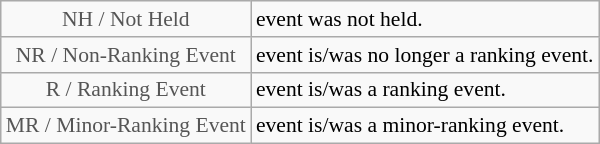<table class="wikitable" style="font-size:90%">
<tr>
<td style="text-align:center; color:#555555;" colspan="4">NH / Not Held</td>
<td>event was not held.</td>
</tr>
<tr>
<td style="text-align:center; color:#555555;" colspan="4">NR / Non-Ranking Event</td>
<td>event is/was no longer a ranking event.</td>
</tr>
<tr>
<td style="text-align:center; color:#555555;" colspan="4">R / Ranking Event</td>
<td>event is/was a ranking event.</td>
</tr>
<tr>
<td style="text-align:center; color:#555555;" colspan="4">MR / Minor-Ranking Event</td>
<td>event is/was a minor-ranking event.</td>
</tr>
</table>
